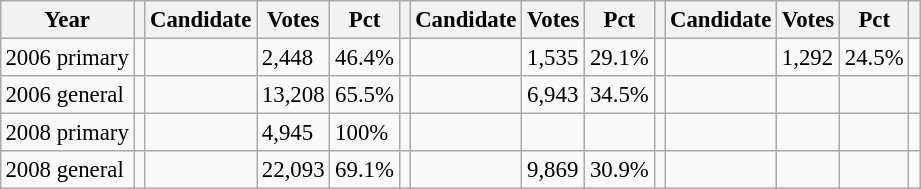<table class="wikitable" style="margin:0.5em ; font-size:95%">
<tr>
<th>Year</th>
<th></th>
<th>Candidate</th>
<th>Votes</th>
<th>Pct</th>
<th></th>
<th>Candidate</th>
<th>Votes</th>
<th>Pct</th>
<th></th>
<th>Candidate</th>
<th>Votes</th>
<th>Pct</th>
<th></th>
</tr>
<tr>
<td>2006 primary</td>
<td></td>
<td></td>
<td>2,448</td>
<td>46.4%</td>
<td></td>
<td></td>
<td>1,535</td>
<td>29.1%</td>
<td></td>
<td></td>
<td>1,292</td>
<td>24.5%</td>
<td></td>
</tr>
<tr>
<td>2006 general</td>
<td></td>
<td></td>
<td>13,208</td>
<td>65.5%</td>
<td></td>
<td></td>
<td>6,943</td>
<td>34.5%</td>
<td></td>
<td></td>
<td></td>
<td></td>
<td></td>
</tr>
<tr>
<td>2008 primary</td>
<td></td>
<td></td>
<td>4,945</td>
<td>100%</td>
<td></td>
<td></td>
<td></td>
<td></td>
<td></td>
<td></td>
<td></td>
<td></td>
<td></td>
</tr>
<tr>
<td>2008 general</td>
<td></td>
<td></td>
<td>22,093</td>
<td>69.1%</td>
<td></td>
<td></td>
<td>9,869</td>
<td>30.9%</td>
<td></td>
<td></td>
<td></td>
<td></td>
<td></td>
</tr>
</table>
